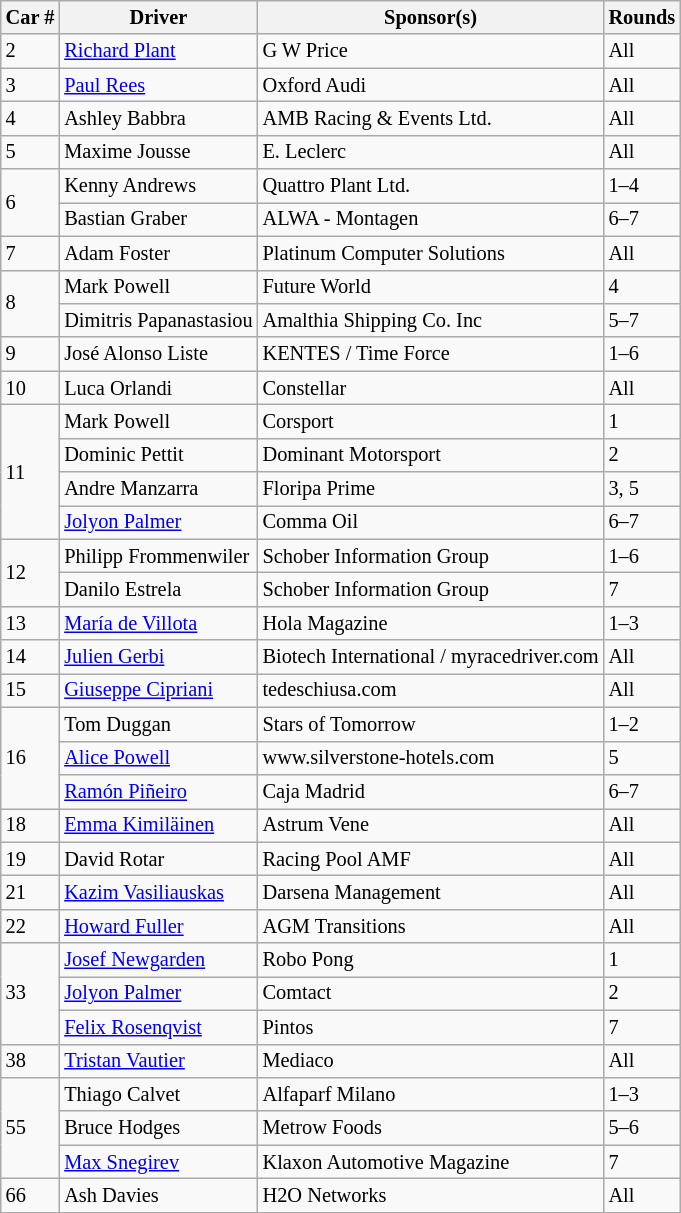<table class="wikitable" style="font-size: 85%;">
<tr>
<th>Car #</th>
<th>Driver</th>
<th>Sponsor(s)</th>
<th>Rounds</th>
</tr>
<tr>
<td>2</td>
<td> <a href='#'>Richard Plant</a></td>
<td>G W Price</td>
<td>All</td>
</tr>
<tr>
<td>3</td>
<td> <a href='#'>Paul Rees</a></td>
<td>Oxford Audi</td>
<td>All</td>
</tr>
<tr>
<td>4</td>
<td> Ashley Babbra</td>
<td>AMB Racing & Events Ltd.</td>
<td>All</td>
</tr>
<tr>
<td>5</td>
<td> Maxime Jousse</td>
<td>E. Leclerc</td>
<td>All</td>
</tr>
<tr>
<td rowspan=2>6</td>
<td> Kenny Andrews</td>
<td>Quattro Plant Ltd.</td>
<td>1–4</td>
</tr>
<tr>
<td> Bastian Graber</td>
<td>ALWA - Montagen</td>
<td>6–7</td>
</tr>
<tr>
<td>7</td>
<td> Adam Foster</td>
<td>Platinum Computer Solutions</td>
<td>All</td>
</tr>
<tr>
<td rowspan=2>8</td>
<td> Mark Powell</td>
<td>Future World</td>
<td>4</td>
</tr>
<tr>
<td> Dimitris Papanastasiou</td>
<td>Amalthia Shipping Co. Inc</td>
<td>5–7</td>
</tr>
<tr>
<td>9</td>
<td> José Alonso Liste</td>
<td>KENTES / Time Force</td>
<td>1–6</td>
</tr>
<tr>
<td>10</td>
<td> Luca Orlandi</td>
<td>Constellar</td>
<td>All</td>
</tr>
<tr>
<td rowspan=4>11</td>
<td> Mark Powell</td>
<td>Corsport</td>
<td>1</td>
</tr>
<tr>
<td> Dominic Pettit</td>
<td>Dominant Motorsport</td>
<td>2</td>
</tr>
<tr>
<td> Andre Manzarra</td>
<td>Floripa Prime</td>
<td>3, 5</td>
</tr>
<tr>
<td> <a href='#'>Jolyon Palmer</a></td>
<td>Comma Oil</td>
<td>6–7</td>
</tr>
<tr>
<td rowspan=2>12</td>
<td> Philipp Frommenwiler</td>
<td>Schober Information Group</td>
<td>1–6</td>
</tr>
<tr>
<td> Danilo Estrela</td>
<td>Schober Information Group</td>
<td>7</td>
</tr>
<tr>
<td>13</td>
<td> <a href='#'>María de Villota</a></td>
<td>Hola Magazine</td>
<td>1–3</td>
</tr>
<tr>
<td>14</td>
<td> <a href='#'>Julien Gerbi</a></td>
<td>Biotech International / myracedriver.com</td>
<td>All</td>
</tr>
<tr>
<td>15</td>
<td> <a href='#'>Giuseppe Cipriani</a></td>
<td>tedeschiusa.com</td>
<td>All</td>
</tr>
<tr>
<td rowspan=3>16</td>
<td> Tom Duggan</td>
<td>Stars of Tomorrow</td>
<td>1–2</td>
</tr>
<tr>
<td> <a href='#'>Alice Powell</a></td>
<td>www.silverstone-hotels.com</td>
<td>5</td>
</tr>
<tr>
<td> <a href='#'>Ramón Piñeiro</a></td>
<td>Caja Madrid</td>
<td>6–7</td>
</tr>
<tr>
<td>18</td>
<td> <a href='#'>Emma Kimiläinen</a></td>
<td>Astrum Vene</td>
<td>All</td>
</tr>
<tr>
<td>19</td>
<td> David Rotar</td>
<td>Racing Pool AMF</td>
<td>All</td>
</tr>
<tr>
<td>21</td>
<td> <a href='#'>Kazim Vasiliauskas</a></td>
<td>Darsena Management</td>
<td>All</td>
</tr>
<tr>
<td>22</td>
<td> <a href='#'>Howard Fuller</a></td>
<td>AGM Transitions</td>
<td>All</td>
</tr>
<tr>
<td rowspan=3>33</td>
<td> <a href='#'>Josef Newgarden</a></td>
<td>Robo Pong</td>
<td>1</td>
</tr>
<tr>
<td> <a href='#'>Jolyon Palmer</a></td>
<td>Comtact</td>
<td>2</td>
</tr>
<tr>
<td> <a href='#'>Felix Rosenqvist</a></td>
<td>Pintos</td>
<td>7</td>
</tr>
<tr>
<td>38</td>
<td> <a href='#'>Tristan Vautier</a></td>
<td>Mediaco</td>
<td>All</td>
</tr>
<tr>
<td rowspan=3>55</td>
<td> Thiago Calvet</td>
<td>Alfaparf Milano</td>
<td>1–3</td>
</tr>
<tr>
<td> Bruce Hodges</td>
<td>Metrow Foods</td>
<td>5–6</td>
</tr>
<tr>
<td> <a href='#'>Max Snegirev</a></td>
<td>Klaxon Automotive Magazine</td>
<td>7</td>
</tr>
<tr>
<td>66</td>
<td> Ash Davies</td>
<td>H2O Networks</td>
<td>All</td>
</tr>
</table>
